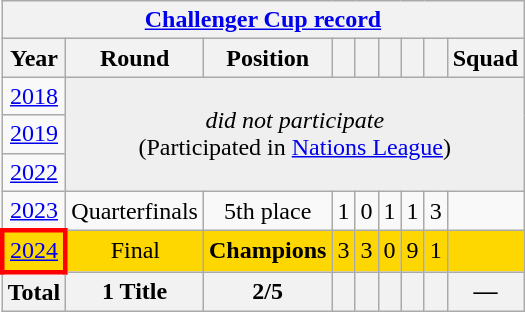<table class="wikitable" style="text-align:center">
<tr>
<th colspan=9><a href='#'>Challenger Cup record</a></th>
</tr>
<tr>
<th>Year</th>
<th>Round</th>
<th>Position</th>
<th></th>
<th></th>
<th></th>
<th></th>
<th></th>
<th>Squad</th>
</tr>
<tr>
<td> <a href='#'>2018</a></td>
<td bgcolor=#efefef colspan=8 rowspan=3><em>did not participate</em><br>(Participated in <a href='#'>Nations League</a>)</td>
</tr>
<tr>
<td> <a href='#'>2019</a></td>
</tr>
<tr>
<td> <a href='#'>2022</a></td>
</tr>
<tr>
<td> <a href='#'>2023</a></td>
<td>Quarterfinals</td>
<td>5th place</td>
<td>1</td>
<td>0</td>
<td>1</td>
<td>1</td>
<td>3</td>
<td></td>
</tr>
<tr bgcolor=gold>
<td style="border:3px solid red"> <a href='#'>2024</a></td>
<td>Final</td>
<td> <strong>Champions</strong></td>
<td>3</td>
<td>3</td>
<td>0</td>
<td>9</td>
<td>1</td>
<td></td>
</tr>
<tr>
<th>Total</th>
<th>1 Title</th>
<th>2/5</th>
<th></th>
<th></th>
<th></th>
<th></th>
<th></th>
<th>—</th>
</tr>
</table>
